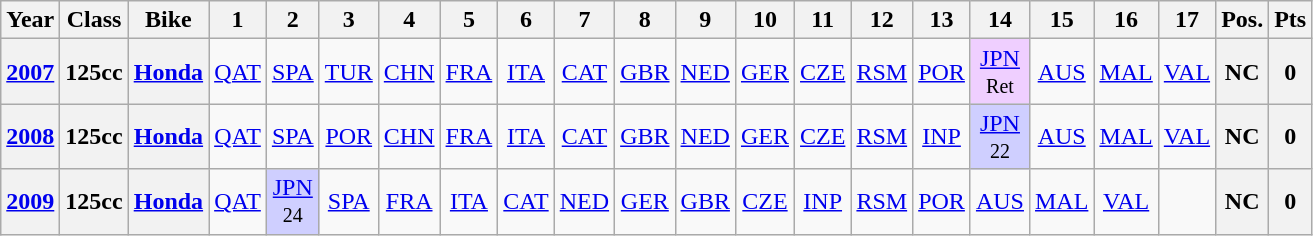<table class="wikitable" style="text-align:center">
<tr>
<th>Year</th>
<th>Class</th>
<th>Bike</th>
<th>1</th>
<th>2</th>
<th>3</th>
<th>4</th>
<th>5</th>
<th>6</th>
<th>7</th>
<th>8</th>
<th>9</th>
<th>10</th>
<th>11</th>
<th>12</th>
<th>13</th>
<th>14</th>
<th>15</th>
<th>16</th>
<th>17</th>
<th>Pos.</th>
<th>Pts</th>
</tr>
<tr>
<th><a href='#'>2007</a></th>
<th>125cc</th>
<th><a href='#'>Honda</a></th>
<td><a href='#'>QAT</a></td>
<td><a href='#'>SPA</a></td>
<td><a href='#'>TUR</a></td>
<td><a href='#'>CHN</a></td>
<td><a href='#'>FRA</a></td>
<td><a href='#'>ITA</a></td>
<td><a href='#'>CAT</a></td>
<td><a href='#'>GBR</a></td>
<td><a href='#'>NED</a></td>
<td><a href='#'>GER</a></td>
<td><a href='#'>CZE</a></td>
<td><a href='#'>RSM</a></td>
<td><a href='#'>POR</a></td>
<td style="background:#EFCFFF;"><a href='#'>JPN</a><br><small>Ret</small></td>
<td><a href='#'>AUS</a></td>
<td><a href='#'>MAL</a></td>
<td><a href='#'>VAL</a></td>
<th>NC</th>
<th>0</th>
</tr>
<tr>
<th><a href='#'>2008</a></th>
<th>125cc</th>
<th><a href='#'>Honda</a></th>
<td><a href='#'>QAT</a></td>
<td><a href='#'>SPA</a></td>
<td><a href='#'>POR</a></td>
<td><a href='#'>CHN</a></td>
<td><a href='#'>FRA</a></td>
<td><a href='#'>ITA</a></td>
<td><a href='#'>CAT</a></td>
<td><a href='#'>GBR</a></td>
<td><a href='#'>NED</a></td>
<td><a href='#'>GER</a></td>
<td><a href='#'>CZE</a></td>
<td><a href='#'>RSM</a></td>
<td><a href='#'>INP</a></td>
<td style="background:#CFCFFF;"><a href='#'>JPN</a><br><small>22</small></td>
<td><a href='#'>AUS</a></td>
<td><a href='#'>MAL</a></td>
<td><a href='#'>VAL</a></td>
<th>NC</th>
<th>0</th>
</tr>
<tr>
<th><a href='#'>2009</a></th>
<th>125cc</th>
<th><a href='#'>Honda</a></th>
<td><a href='#'>QAT</a></td>
<td style="background:#CFCFFF;"><a href='#'>JPN</a><br><small>24</small></td>
<td><a href='#'>SPA</a></td>
<td><a href='#'>FRA</a></td>
<td><a href='#'>ITA</a></td>
<td><a href='#'>CAT</a></td>
<td><a href='#'>NED</a></td>
<td><a href='#'>GER</a></td>
<td><a href='#'>GBR</a></td>
<td><a href='#'>CZE</a></td>
<td><a href='#'>INP</a></td>
<td><a href='#'>RSM</a></td>
<td><a href='#'>POR</a></td>
<td><a href='#'>AUS</a></td>
<td><a href='#'>MAL</a></td>
<td><a href='#'>VAL</a></td>
<td></td>
<th>NC</th>
<th>0</th>
</tr>
</table>
